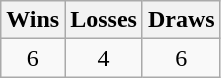<table class="wikitable">
<tr>
<th>Wins</th>
<th>Losses</th>
<th>Draws</th>
</tr>
<tr>
<td align=center>6</td>
<td align=center>4</td>
<td align=center>6</td>
</tr>
</table>
